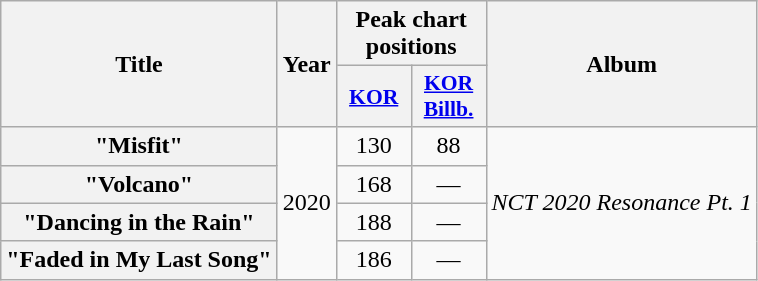<table class="wikitable plainrowheaders" style="text-align:center;">
<tr>
<th scope="col" rowspan="2">Title</th>
<th scope="col" rowspan="2">Year</th>
<th scope="col" colspan="2">Peak chart positions</th>
<th scope="col" rowspan="2">Album</th>
</tr>
<tr>
<th scope="col" style="width:3em;font-size:90%;"><a href='#'>KOR</a><br></th>
<th scope="col" style="width:3em;font-size:90%;"><a href='#'>KOR<br>Billb.</a><br></th>
</tr>
<tr>
<th scope="row">"Misfit"</th>
<td rowspan="4">2020</td>
<td>130</td>
<td>88</td>
<td rowspan="4"><em>NCT 2020 Resonance Pt. 1</em></td>
</tr>
<tr>
<th scope="row">"Volcano"</th>
<td>168</td>
<td>—</td>
</tr>
<tr>
<th scope="row">"Dancing in the Rain"</th>
<td>188</td>
<td>—</td>
</tr>
<tr>
<th scope="row">"Faded in My Last Song"</th>
<td>186</td>
<td>—</td>
</tr>
</table>
